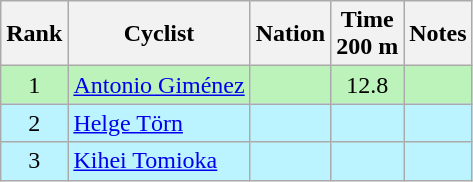<table class="wikitable sortable" style="text-align:center">
<tr>
<th>Rank</th>
<th>Cyclist</th>
<th>Nation</th>
<th>Time<br>200 m</th>
<th>Notes</th>
</tr>
<tr bgcolor=bbf3bb>
<td>1</td>
<td align=left><a href='#'>Antonio Giménez</a></td>
<td align=left></td>
<td>12.8</td>
<td></td>
</tr>
<tr bgcolor=bbf3ff>
<td>2</td>
<td align=left><a href='#'>Helge Törn</a></td>
<td align=left></td>
<td></td>
<td></td>
</tr>
<tr bgcolor=bbf3ff>
<td>3</td>
<td align=left><a href='#'>Kihei Tomioka</a></td>
<td align=left></td>
<td></td>
<td></td>
</tr>
</table>
